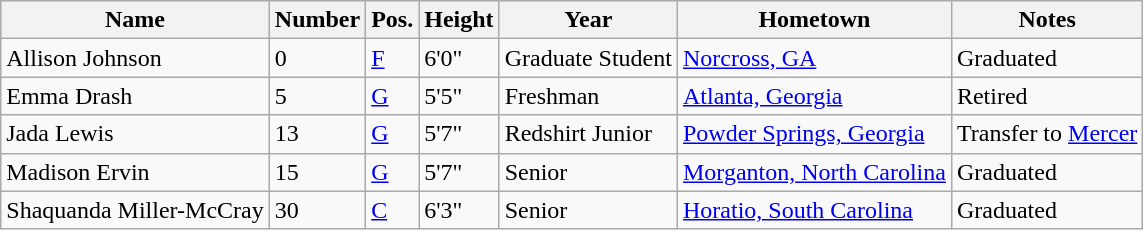<table class="wikitable sortable" border="1">
<tr>
<th>Name</th>
<th>Number</th>
<th>Pos.</th>
<th>Height</th>
<th>Year</th>
<th>Hometown</th>
<th class="wikitable">Notes</th>
</tr>
<tr>
<td>Allison Johnson</td>
<td>0</td>
<td><a href='#'>F</a></td>
<td>6'0"</td>
<td>Graduate Student</td>
<td><a href='#'>Norcross, GA</a></td>
<td>Graduated</td>
</tr>
<tr>
<td>Emma Drash</td>
<td>5</td>
<td><a href='#'>G</a></td>
<td>5'5"</td>
<td>Freshman</td>
<td><a href='#'>Atlanta, Georgia</a></td>
<td>Retired</td>
</tr>
<tr>
<td>Jada Lewis</td>
<td>13</td>
<td><a href='#'>G</a></td>
<td>5'7"</td>
<td>Redshirt Junior</td>
<td><a href='#'>Powder Springs, Georgia</a></td>
<td>Transfer to <a href='#'>Mercer</a></td>
</tr>
<tr>
<td>Madison Ervin</td>
<td>15</td>
<td><a href='#'>G</a></td>
<td>5'7"</td>
<td>Senior</td>
<td><a href='#'>Morganton, North Carolina</a></td>
<td>Graduated</td>
</tr>
<tr>
<td>Shaquanda Miller-McCray</td>
<td>30</td>
<td><a href='#'>C</a></td>
<td>6'3"</td>
<td>Senior</td>
<td><a href='#'>Horatio, South Carolina</a></td>
<td>Graduated</td>
</tr>
</table>
